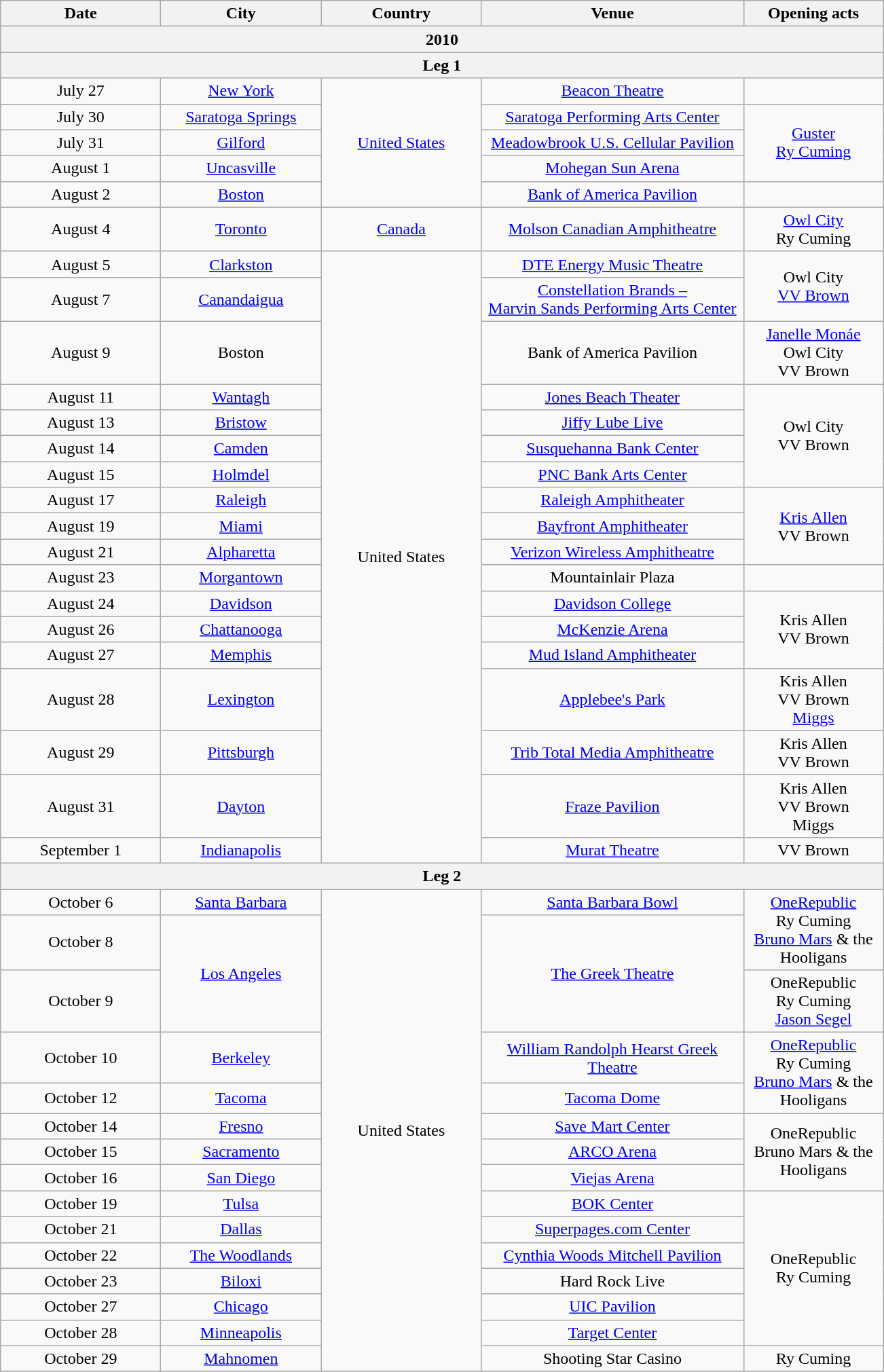<table class="wikitable" style="text-align:center;">
<tr>
<th style="width:150px;">Date</th>
<th style="width:150px;">City</th>
<th style="width:150px;">Country</th>
<th style="width:250px;">Venue</th>
<th style="width:130px;">Opening acts</th>
</tr>
<tr>
<th colspan="5"><strong>2010</strong></th>
</tr>
<tr>
<th colspan="5">Leg 1</th>
</tr>
<tr>
<td>July 27</td>
<td><a href='#'>New York</a></td>
<td rowspan="5"><a href='#'>United States</a></td>
<td><a href='#'>Beacon Theatre</a></td>
<td></td>
</tr>
<tr>
<td>July 30</td>
<td><a href='#'>Saratoga Springs</a></td>
<td><a href='#'>Saratoga Performing Arts Center</a></td>
<td rowspan="3"><a href='#'>Guster</a><br><a href='#'>Ry Cuming</a></td>
</tr>
<tr>
<td>July 31</td>
<td><a href='#'>Gilford</a></td>
<td><a href='#'>Meadowbrook U.S. Cellular Pavilion</a></td>
</tr>
<tr>
<td>August 1</td>
<td><a href='#'>Uncasville</a></td>
<td><a href='#'>Mohegan Sun Arena</a></td>
</tr>
<tr>
<td>August 2</td>
<td><a href='#'>Boston</a></td>
<td><a href='#'>Bank of America Pavilion</a></td>
<td></td>
</tr>
<tr>
<td>August 4</td>
<td><a href='#'>Toronto</a></td>
<td><a href='#'>Canada</a></td>
<td><a href='#'>Molson Canadian Amphitheatre</a></td>
<td><a href='#'>Owl City</a><br>Ry Cuming</td>
</tr>
<tr>
<td>August 5</td>
<td><a href='#'>Clarkston</a></td>
<td rowspan="18">United States</td>
<td><a href='#'>DTE Energy Music Theatre</a></td>
<td rowspan="2">Owl City<br><a href='#'>VV Brown</a></td>
</tr>
<tr>
<td>August 7</td>
<td><a href='#'>Canandaigua</a></td>
<td><a href='#'>Constellation Brands – <br> Marvin Sands Performing Arts Center</a></td>
</tr>
<tr>
<td>August 9</td>
<td>Boston</td>
<td>Bank of America Pavilion</td>
<td><a href='#'>Janelle Monáe</a><br>Owl City<br>VV Brown</td>
</tr>
<tr>
<td>August 11</td>
<td><a href='#'>Wantagh</a></td>
<td><a href='#'>Jones Beach Theater</a></td>
<td rowspan="4">Owl City<br>VV Brown</td>
</tr>
<tr>
<td>August 13</td>
<td><a href='#'>Bristow</a></td>
<td><a href='#'>Jiffy Lube Live</a></td>
</tr>
<tr>
<td>August 14</td>
<td><a href='#'>Camden</a></td>
<td><a href='#'>Susquehanna Bank Center</a></td>
</tr>
<tr>
<td>August 15</td>
<td><a href='#'>Holmdel</a></td>
<td><a href='#'>PNC Bank Arts Center</a></td>
</tr>
<tr>
<td>August 17</td>
<td><a href='#'>Raleigh</a></td>
<td><a href='#'>Raleigh Amphitheater</a></td>
<td rowspan="3"><a href='#'>Kris Allen</a><br>VV Brown</td>
</tr>
<tr>
<td>August 19</td>
<td><a href='#'>Miami</a></td>
<td><a href='#'>Bayfront Amphitheater</a></td>
</tr>
<tr>
<td>August 21</td>
<td><a href='#'>Alpharetta</a></td>
<td><a href='#'>Verizon Wireless Amphitheatre</a></td>
</tr>
<tr>
<td>August 23</td>
<td><a href='#'>Morgantown</a></td>
<td>Mountainlair Plaza</td>
<td></td>
</tr>
<tr>
<td>August 24</td>
<td><a href='#'>Davidson</a></td>
<td><a href='#'>Davidson College</a></td>
<td rowspan="3">Kris Allen<br>VV Brown</td>
</tr>
<tr>
<td>August 26</td>
<td><a href='#'>Chattanooga</a></td>
<td><a href='#'>McKenzie Arena</a></td>
</tr>
<tr>
<td>August 27</td>
<td><a href='#'>Memphis</a></td>
<td><a href='#'>Mud Island Amphitheater</a></td>
</tr>
<tr>
<td>August 28</td>
<td><a href='#'>Lexington</a></td>
<td><a href='#'>Applebee's Park</a></td>
<td>Kris Allen<br>VV Brown<br><a href='#'>Miggs</a></td>
</tr>
<tr>
<td>August 29</td>
<td><a href='#'>Pittsburgh</a></td>
<td><a href='#'>Trib Total Media Amphitheatre</a></td>
<td>Kris Allen<br>VV Brown</td>
</tr>
<tr>
<td>August 31</td>
<td><a href='#'>Dayton</a></td>
<td><a href='#'>Fraze Pavilion</a></td>
<td>Kris Allen<br>VV Brown<br>Miggs</td>
</tr>
<tr>
<td>September 1</td>
<td><a href='#'>Indianapolis</a></td>
<td><a href='#'>Murat Theatre</a></td>
<td>VV Brown</td>
</tr>
<tr>
<th colspan="5">Leg 2</th>
</tr>
<tr>
<td>October 6</td>
<td><a href='#'>Santa Barbara</a></td>
<td rowspan="15">United States</td>
<td><a href='#'>Santa Barbara Bowl</a></td>
<td rowspan="2"><a href='#'>OneRepublic</a><br>Ry Cuming<br><a href='#'>Bruno Mars</a> & the Hooligans</td>
</tr>
<tr>
<td>October 8</td>
<td rowspan="2"><a href='#'>Los Angeles</a></td>
<td rowspan="2"><a href='#'>The Greek Theatre</a></td>
</tr>
<tr>
<td>October 9</td>
<td>OneRepublic<br>Ry Cuming<br><a href='#'>Jason Segel</a></td>
</tr>
<tr>
<td>October 10</td>
<td><a href='#'>Berkeley</a></td>
<td><a href='#'>William Randolph Hearst Greek Theatre</a></td>
<td rowspan="2"><a href='#'>OneRepublic</a><br>Ry Cuming<br><a href='#'>Bruno Mars</a> & the Hooligans</td>
</tr>
<tr>
<td>October 12</td>
<td><a href='#'>Tacoma</a></td>
<td><a href='#'>Tacoma Dome</a></td>
</tr>
<tr>
<td>October 14</td>
<td><a href='#'>Fresno</a></td>
<td><a href='#'>Save Mart Center</a></td>
<td rowspan="3">OneRepublic<br>Bruno Mars & the Hooligans</td>
</tr>
<tr>
<td>October 15</td>
<td><a href='#'>Sacramento</a></td>
<td><a href='#'>ARCO Arena</a></td>
</tr>
<tr>
<td>October 16</td>
<td><a href='#'>San Diego</a></td>
<td><a href='#'>Viejas Arena</a></td>
</tr>
<tr>
<td>October 19</td>
<td><a href='#'>Tulsa</a></td>
<td><a href='#'>BOK Center</a></td>
<td rowspan="6">OneRepublic<br>Ry Cuming</td>
</tr>
<tr>
<td>October 21</td>
<td><a href='#'>Dallas</a></td>
<td><a href='#'>Superpages.com Center</a></td>
</tr>
<tr>
<td>October 22</td>
<td><a href='#'>The Woodlands</a></td>
<td><a href='#'>Cynthia Woods Mitchell Pavilion</a></td>
</tr>
<tr>
<td>October 23</td>
<td><a href='#'>Biloxi</a></td>
<td>Hard Rock Live</td>
</tr>
<tr>
<td>October 27</td>
<td><a href='#'>Chicago</a></td>
<td><a href='#'>UIC Pavilion</a></td>
</tr>
<tr>
<td>October 28</td>
<td><a href='#'>Minneapolis</a></td>
<td><a href='#'>Target Center</a></td>
</tr>
<tr>
<td>October 29</td>
<td><a href='#'>Mahnomen</a></td>
<td>Shooting Star Casino</td>
<td>Ry Cuming</td>
</tr>
<tr>
</tr>
</table>
